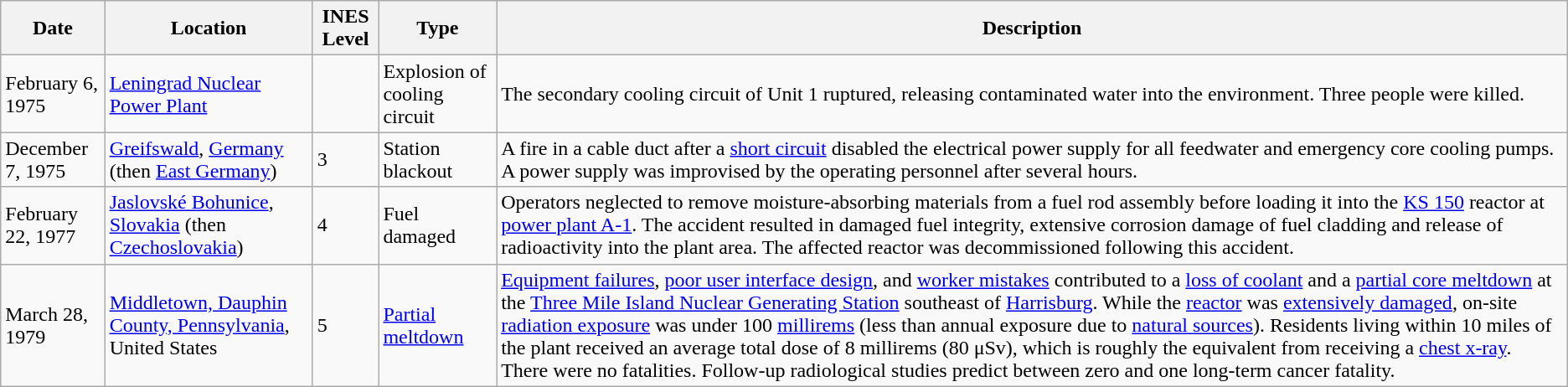<table class="wikitable toptextcells">
<tr>
<th>Date</th>
<th>Location</th>
<th>INES Level</th>
<th>Type</th>
<th>Description</th>
</tr>
<tr>
<td>February 6, 1975</td>
<td><a href='#'>Leningrad Nuclear Power Plant</a></td>
<td></td>
<td>Explosion of cooling circuit</td>
<td>The secondary cooling circuit of Unit 1 ruptured, releasing contaminated water into the environment. Three people were killed.</td>
</tr>
<tr>
<td>December 7, 1975</td>
<td><a href='#'>Greifswald</a>, <a href='#'>Germany</a> (then <a href='#'>East Germany</a>)</td>
<td>3</td>
<td>Station blackout</td>
<td>A fire in a cable duct after a <a href='#'>short circuit</a> disabled the electrical power supply for all feedwater and emergency core cooling pumps. A power supply was improvised by the operating personnel after several hours.</td>
</tr>
<tr>
<td>February 22, 1977</td>
<td><a href='#'>Jaslovské Bohunice</a>, <a href='#'>Slovakia</a> (then <a href='#'>Czechoslovakia</a>)</td>
<td>4</td>
<td>Fuel damaged</td>
<td>Operators neglected to remove moisture-absorbing materials from a fuel rod assembly before loading it into the <a href='#'>KS 150</a> reactor at <a href='#'>power plant A-1</a>. The accident resulted in damaged fuel integrity, extensive corrosion damage of fuel cladding and release of radioactivity into the plant area. The affected reactor was decommissioned following this accident.</td>
</tr>
<tr>
<td>March 28, 1979</td>
<td><a href='#'>Middletown, Dauphin County, Pennsylvania</a>, United States</td>
<td>5</td>
<td><a href='#'>Partial meltdown</a></td>
<td><a href='#'>Equipment failures</a>, <a href='#'>poor user interface design</a>, and <a href='#'>worker mistakes</a> contributed to a <a href='#'>loss of coolant</a> and a <a href='#'>partial core meltdown</a> at the <a href='#'>Three Mile Island Nuclear Generating Station</a>  southeast of <a href='#'>Harrisburg</a>. While the <a href='#'>reactor</a> was <a href='#'>extensively damaged</a>, on-site <a href='#'>radiation exposure</a> was under 100 <a href='#'>millirems</a> (less than annual exposure due to <a href='#'>natural sources</a>). Residents living within 10 miles of the plant received an average total dose of 8 millirems (80 μSv), which is roughly the equivalent from receiving a <a href='#'>chest x-ray</a>. There were no fatalities. Follow-up radiological studies predict between zero and one long-term cancer fatality.</td>
</tr>
</table>
